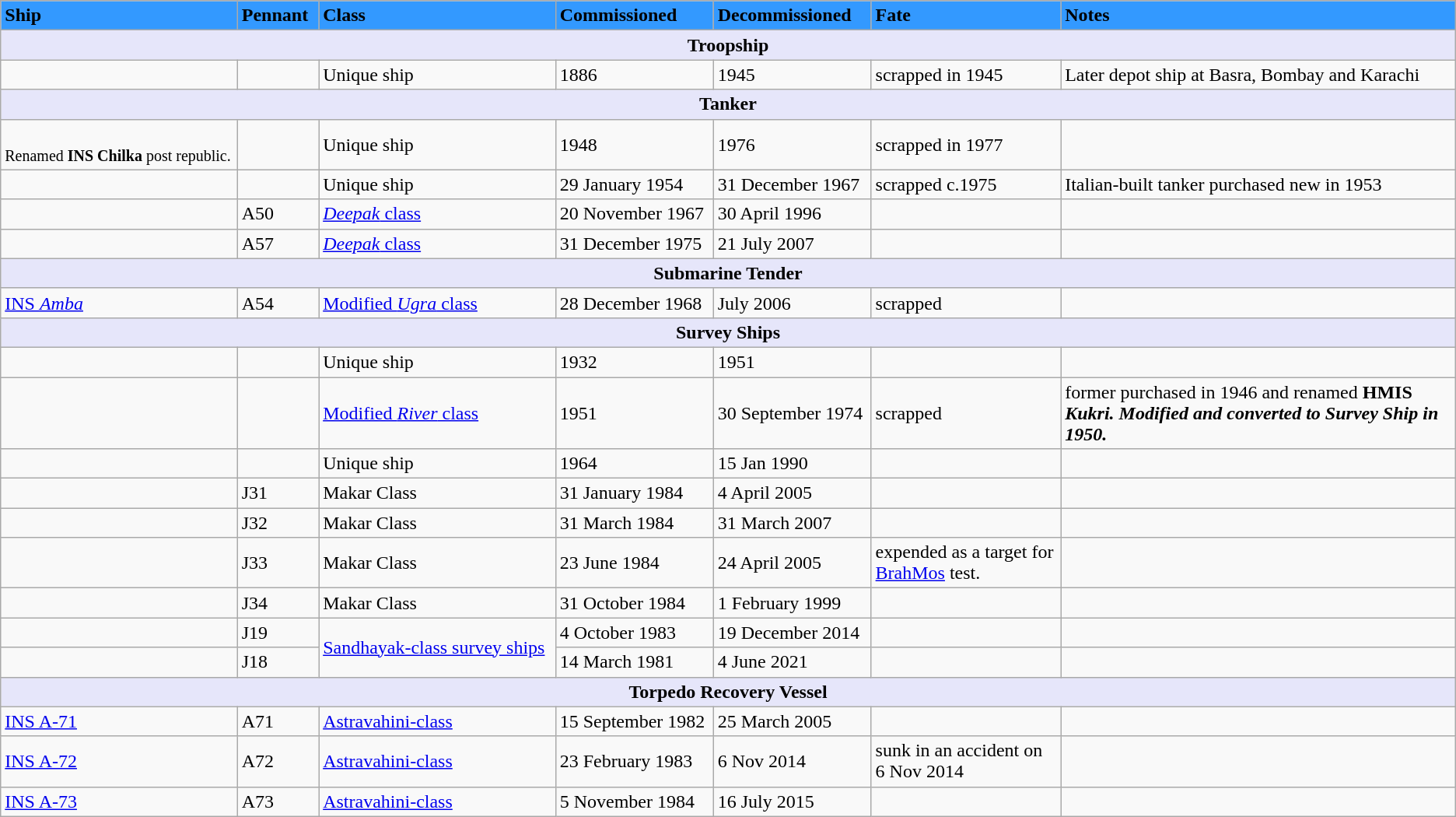<table class="wikitable">
<tr>
<th style="text-align:left; width:15%;background-color:#3399FF;">Ship</th>
<th style="text-align:left; width:5%;background-color:#3399FF;">Pennant</th>
<th style="text-align:left; width:15%;background-color:#3399FF;">Class</th>
<th style="text-align:left; width:10%;background-color:#3399FF;">Commissioned</th>
<th style="text-align:left; width:10%;background-color:#3399FF;">Decommissioned</th>
<th style="text-align:left; width:12%;background-color:#3399FF;">Fate</th>
<th style="text-align:left; width:25%;background-color:#3399FF;">Notes</th>
</tr>
<tr>
<th colspan="7" style="background: lavender;">Troopship</th>
</tr>
<tr>
<td></td>
<td></td>
<td>Unique ship</td>
<td>1886</td>
<td>1945</td>
<td>scrapped in 1945</td>
<td>Later depot ship at Basra, Bombay and Karachi</td>
</tr>
<tr>
<th colspan="7" style="background: lavender;">Tanker</th>
</tr>
<tr>
<td><br> <small> Renamed <strong>INS Chilka</strong> post republic. </small></td>
<td></td>
<td>Unique ship</td>
<td>1948</td>
<td>1976</td>
<td>scrapped in 1977</td>
<td></td>
</tr>
<tr>
<td></td>
<td></td>
<td>Unique ship</td>
<td>29 January 1954</td>
<td>31 December 1967</td>
<td>scrapped c.1975</td>
<td>Italian-built tanker purchased new in 1953</td>
</tr>
<tr>
<td></td>
<td>A50</td>
<td><a href='#'><em>Deepak</em> class</a></td>
<td>20 November 1967</td>
<td>30 April 1996</td>
<td></td>
<td></td>
</tr>
<tr>
<td></td>
<td>A57</td>
<td><a href='#'><em>Deepak</em> class</a></td>
<td>31 December 1975</td>
<td>21 July 2007</td>
<td></td>
<td></td>
</tr>
<tr>
<th colspan="7" style="background: lavender;">Submarine Tender</th>
</tr>
<tr>
<td><a href='#'>INS <em>Amba</em></a></td>
<td>A54</td>
<td><a href='#'>Modified <em>Ugra</em> class</a></td>
<td>28 December 1968</td>
<td>July 2006</td>
<td>scrapped</td>
<td></td>
</tr>
<tr>
<th colspan="7" style="background: lavender;">Survey Ships</th>
</tr>
<tr>
<td> </td>
<td></td>
<td>Unique ship</td>
<td>1932</td>
<td>1951</td>
<td></td>
<td></td>
</tr>
<tr>
<td> </td>
<td></td>
<td><a href='#'>Modified <em>River</em> class</a></td>
<td>1951</td>
<td>30 September 1974</td>
<td>scrapped</td>
<td>former  purchased in 1946 and renamed <strong>HMIS <em>Kukri<strong><em>. Modified and converted to Survey Ship in 1950.</td>
</tr>
<tr>
<td></td>
<td></td>
<td>Unique ship</td>
<td>1964</td>
<td>15 Jan 1990</td>
<td></td>
<td></td>
</tr>
<tr>
<td></td>
<td>J31</td>
<td>Makar Class </td>
<td>31 January 1984</td>
<td>4 April 2005</td>
<td></td>
<td></td>
</tr>
<tr>
<td></td>
<td>J32</td>
<td>Makar Class</td>
<td>31 March 1984</td>
<td>31 March 2007</td>
<td></td>
<td></td>
</tr>
<tr>
<td></td>
<td>J33</td>
<td>Makar Class</td>
<td>23 June 1984</td>
<td>24 April 2005</td>
<td>expended as a target for <a href='#'>BrahMos</a> test.</td>
<td></td>
</tr>
<tr>
<td></td>
<td>J34</td>
<td>Makar Class</td>
<td>31 October 1984</td>
<td>1 February 1999</td>
<td></td>
<td></td>
</tr>
<tr>
<td></td>
<td>J19</td>
<td rowspan='2'><a href='#'>Sandhayak-class survey ships</a></td>
<td>4 October 1983</td>
<td>19 December 2014 </td>
<td></td>
<td></td>
</tr>
<tr>
<td></td>
<td>J18</td>
<td>14 March 1981</td>
<td>4 June 2021</td>
<td></td>
</tr>
<tr>
<th colspan="7" style="background: lavender;">Torpedo Recovery Vessel</th>
</tr>
<tr>
<td><a href='#'>INS A-71</a></td>
<td>A71</td>
<td><a href='#'>Astravahini-class</a></td>
<td>15 September 1982</td>
<td>25 March 2005</td>
<td></td>
<td></td>
</tr>
<tr>
<td><a href='#'>INS A-72</a></td>
<td>A72</td>
<td><a href='#'>Astravahini-class</a></td>
<td>23 February 1983</td>
<td>6 Nov 2014</td>
<td>sunk in an accident on 6 Nov 2014</td>
<td></td>
</tr>
<tr>
<td><a href='#'>INS A-73</a></td>
<td>A73</td>
<td><a href='#'>Astravahini-class</a></td>
<td>5 November 1984</td>
<td>16 July 2015</td>
<td></td>
<td></td>
</tr>
</table>
